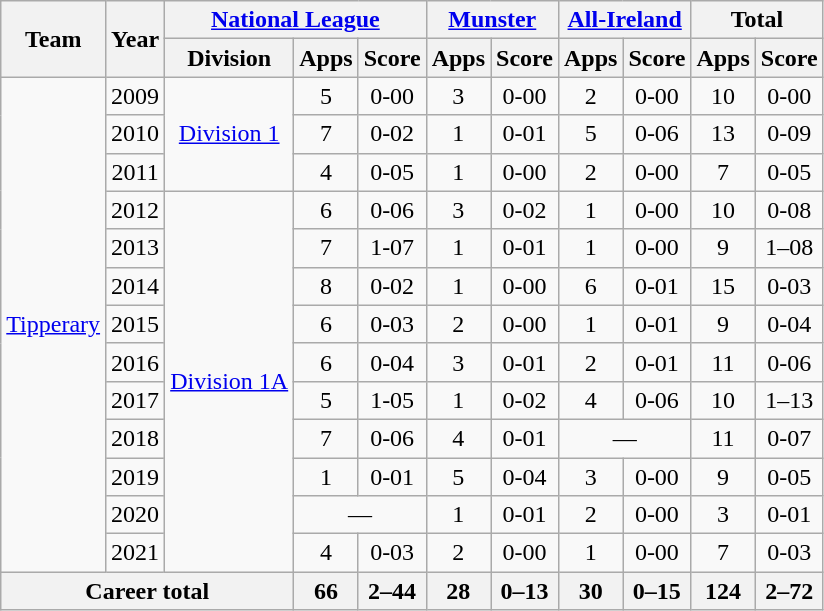<table class="wikitable" style="text-align:center">
<tr>
<th rowspan="2">Team</th>
<th rowspan="2">Year</th>
<th colspan="3"><a href='#'>National League</a></th>
<th colspan="2"><a href='#'>Munster</a></th>
<th colspan="2"><a href='#'>All-Ireland</a></th>
<th colspan="2">Total</th>
</tr>
<tr>
<th>Division</th>
<th>Apps</th>
<th>Score</th>
<th>Apps</th>
<th>Score</th>
<th>Apps</th>
<th>Score</th>
<th>Apps</th>
<th>Score</th>
</tr>
<tr>
<td rowspan="13"><a href='#'>Tipperary</a></td>
<td>2009</td>
<td rowspan="3"><a href='#'>Division 1</a></td>
<td>5</td>
<td>0-00</td>
<td>3</td>
<td>0-00</td>
<td>2</td>
<td>0-00</td>
<td>10</td>
<td>0-00</td>
</tr>
<tr>
<td>2010</td>
<td>7</td>
<td>0-02</td>
<td>1</td>
<td>0-01</td>
<td>5</td>
<td>0-06</td>
<td>13</td>
<td>0-09</td>
</tr>
<tr>
<td>2011</td>
<td>4</td>
<td>0-05</td>
<td>1</td>
<td>0-00</td>
<td>2</td>
<td>0-00</td>
<td>7</td>
<td>0-05</td>
</tr>
<tr>
<td>2012</td>
<td rowspan="10"><a href='#'>Division 1A</a></td>
<td>6</td>
<td>0-06</td>
<td>3</td>
<td>0-02</td>
<td>1</td>
<td>0-00</td>
<td>10</td>
<td>0-08</td>
</tr>
<tr>
<td>2013</td>
<td>7</td>
<td>1-07</td>
<td>1</td>
<td>0-01</td>
<td>1</td>
<td>0-00</td>
<td>9</td>
<td>1–08</td>
</tr>
<tr>
<td>2014</td>
<td>8</td>
<td>0-02</td>
<td>1</td>
<td>0-00</td>
<td>6</td>
<td>0-01</td>
<td>15</td>
<td>0-03</td>
</tr>
<tr>
<td>2015</td>
<td>6</td>
<td>0-03</td>
<td>2</td>
<td>0-00</td>
<td>1</td>
<td>0-01</td>
<td>9</td>
<td>0-04</td>
</tr>
<tr>
<td>2016</td>
<td>6</td>
<td>0-04</td>
<td>3</td>
<td>0-01</td>
<td>2</td>
<td>0-01</td>
<td>11</td>
<td>0-06</td>
</tr>
<tr>
<td>2017</td>
<td>5</td>
<td>1-05</td>
<td>1</td>
<td>0-02</td>
<td>4</td>
<td>0-06</td>
<td>10</td>
<td>1–13</td>
</tr>
<tr>
<td>2018</td>
<td>7</td>
<td>0-06</td>
<td>4</td>
<td>0-01</td>
<td colspan=2>—</td>
<td>11</td>
<td>0-07</td>
</tr>
<tr>
<td>2019</td>
<td>1</td>
<td>0-01</td>
<td>5</td>
<td>0-04</td>
<td>3</td>
<td>0-00</td>
<td>9</td>
<td>0-05</td>
</tr>
<tr>
<td>2020</td>
<td colspan="2">—</td>
<td>1</td>
<td>0-01</td>
<td>2</td>
<td>0-00</td>
<td>3</td>
<td>0-01</td>
</tr>
<tr>
<td>2021</td>
<td>4</td>
<td>0-03</td>
<td>2</td>
<td>0-00</td>
<td>1</td>
<td>0-00</td>
<td>7</td>
<td>0-03</td>
</tr>
<tr>
<th colspan="3">Career total</th>
<th>66</th>
<th>2–44</th>
<th>28</th>
<th>0–13</th>
<th>30</th>
<th>0–15</th>
<th>124</th>
<th>2–72</th>
</tr>
</table>
